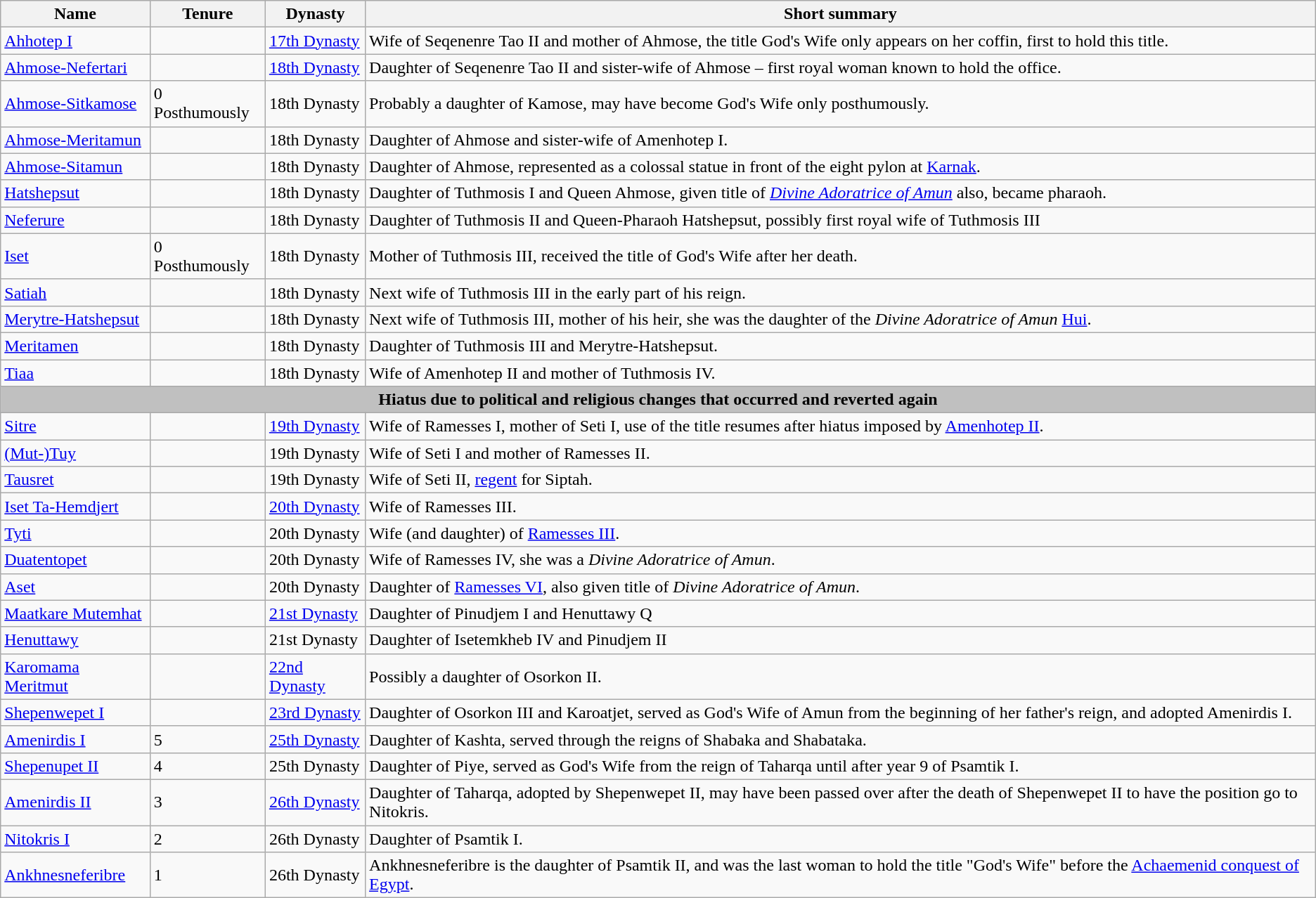<table class="wikitable sortable">
<tr>
<th>Name</th>
<th>Tenure</th>
<th>Dynasty</th>
<th class="unsortable">Short summary</th>
</tr>
<tr>
<td><a href='#'>Ahhotep I</a></td>
<td></td>
<td><a href='#'>17th Dynasty</a></td>
<td>Wife of Seqenenre Tao II and mother of Ahmose, the title God's Wife only appears on her coffin, first to hold this title.</td>
</tr>
<tr>
<td><a href='#'>Ahmose-Nefertari</a></td>
<td></td>
<td><a href='#'>18th Dynasty</a></td>
<td>Daughter of Seqenenre Tao II and sister-wife of Ahmose – first royal woman known to hold the office.</td>
</tr>
<tr>
<td><a href='#'>Ahmose-Sitkamose</a></td>
<td><span>0</span> Posthumously</td>
<td>18th Dynasty</td>
<td>Probably a daughter of Kamose, may have become God's Wife only posthumously.</td>
</tr>
<tr>
<td><a href='#'>Ahmose-Meritamun</a></td>
<td></td>
<td>18th Dynasty</td>
<td>Daughter of Ahmose and sister-wife of Amenhotep I.</td>
</tr>
<tr>
<td><a href='#'>Ahmose-Sitamun</a></td>
<td></td>
<td>18th Dynasty</td>
<td>Daughter of Ahmose, represented as a colossal statue in front of the eight pylon at <a href='#'>Karnak</a>.</td>
</tr>
<tr>
<td><a href='#'>Hatshepsut</a></td>
<td></td>
<td>18th Dynasty</td>
<td>Daughter of Tuthmosis I and Queen Ahmose, given title of <em><a href='#'>Divine Adoratrice of Amun</a></em> also, became pharaoh.</td>
</tr>
<tr>
<td><a href='#'>Neferure</a></td>
<td></td>
<td>18th Dynasty</td>
<td>Daughter of Tuthmosis II and Queen-Pharaoh Hatshepsut, possibly first royal wife of Tuthmosis III</td>
</tr>
<tr>
<td><a href='#'>Iset</a></td>
<td><span>0</span> Posthumously</td>
<td>18th Dynasty</td>
<td>Mother of Tuthmosis III, received the title of God's Wife after her death.</td>
</tr>
<tr>
<td><a href='#'>Satiah</a></td>
<td></td>
<td>18th Dynasty</td>
<td>Next wife of Tuthmosis III in the early part of his reign.</td>
</tr>
<tr>
<td><a href='#'>Merytre-Hatshepsut</a></td>
<td></td>
<td>18th Dynasty</td>
<td>Next wife of Tuthmosis III, mother of his heir, she was the daughter of the <em>Divine Adoratrice of Amun</em> <a href='#'>Hui</a>.</td>
</tr>
<tr>
<td><a href='#'>Meritamen</a></td>
<td></td>
<td>18th Dynasty</td>
<td>Daughter of Tuthmosis III and Merytre-Hatshepsut.</td>
</tr>
<tr>
<td><a href='#'>Tiaa</a></td>
<td></td>
<td>18th Dynasty</td>
<td>Wife of Amenhotep II and mother of Tuthmosis IV.</td>
</tr>
<tr style="background:#C0C0C0;">
<td colspan=4 align="center"><strong>Hiatus due to political and religious changes that occurred and reverted again</strong></td>
</tr>
<tr>
<td><a href='#'>Sitre</a></td>
<td></td>
<td><a href='#'>19th Dynasty</a></td>
<td>Wife of Ramesses I, mother of Seti I, use of the title resumes after hiatus imposed by <a href='#'>Amenhotep II</a>.</td>
</tr>
<tr>
<td><a href='#'>(Mut-)Tuy</a></td>
<td></td>
<td>19th Dynasty</td>
<td>Wife of Seti I and mother of Ramesses II.</td>
</tr>
<tr>
<td><a href='#'>Tausret</a></td>
<td></td>
<td>19th Dynasty</td>
<td>Wife of Seti II, <a href='#'>regent</a> for Siptah.</td>
</tr>
<tr>
<td><a href='#'>Iset Ta-Hemdjert</a></td>
<td></td>
<td><a href='#'>20th Dynasty</a></td>
<td>Wife of Ramesses III.</td>
</tr>
<tr>
<td><a href='#'>Tyti</a></td>
<td></td>
<td>20th Dynasty</td>
<td>Wife (and daughter) of <a href='#'>Ramesses III</a>.</td>
</tr>
<tr>
<td><a href='#'>Duatentopet</a></td>
<td></td>
<td>20th Dynasty</td>
<td>Wife of Ramesses IV, she was a <em>Divine Adoratrice of Amun</em>.</td>
</tr>
<tr>
<td><a href='#'>Aset</a></td>
<td></td>
<td>20th Dynasty</td>
<td>Daughter of <a href='#'>Ramesses VI</a>, also given title of <em>Divine Adoratrice of Amun</em>.</td>
</tr>
<tr>
<td><a href='#'>Maatkare Mutemhat</a></td>
<td></td>
<td><a href='#'>21st Dynasty</a></td>
<td>Daughter of Pinudjem I and Henuttawy Q</td>
</tr>
<tr>
<td><a href='#'>Henuttawy</a></td>
<td></td>
<td>21st Dynasty</td>
<td>Daughter of Isetemkheb IV and Pinudjem II</td>
</tr>
<tr>
<td><a href='#'>Karomama Meritmut</a></td>
<td></td>
<td><a href='#'>22nd Dynasty</a></td>
<td>Possibly a daughter of Osorkon II.</td>
</tr>
<tr>
<td><a href='#'>Shepenwepet I</a></td>
<td></td>
<td><a href='#'>23rd Dynasty</a></td>
<td>Daughter of Osorkon III and Karoatjet, served as God's Wife of Amun from the beginning of her father's reign, and adopted Amenirdis I.</td>
</tr>
<tr>
<td><a href='#'>Amenirdis I</a></td>
<td><span>5</span> </td>
<td><a href='#'>25th Dynasty</a></td>
<td>Daughter of Kashta, served through the reigns of Shabaka and Shabataka.</td>
</tr>
<tr>
<td><a href='#'>Shepenupet II</a></td>
<td><span>4</span> </td>
<td>25th Dynasty</td>
<td>Daughter of Piye, served as God's Wife from the reign of Taharqa until after year 9 of Psamtik I.</td>
</tr>
<tr>
<td><a href='#'>Amenirdis II</a></td>
<td><span>3</span> </td>
<td><a href='#'>26th Dynasty</a></td>
<td>Daughter of Taharqa, adopted by Shepenwepet II, may have been passed over after the death of Shepenwepet II to have the position go to Nitokris.</td>
</tr>
<tr>
<td><a href='#'>Nitokris I</a></td>
<td><span>2</span> </td>
<td>26th Dynasty</td>
<td>Daughter of Psamtik I.</td>
</tr>
<tr>
<td><a href='#'>Ankhnesneferibre</a></td>
<td><span>1</span> </td>
<td>26th Dynasty</td>
<td>Ankhnesneferibre is the daughter of Psamtik II, and was the last woman to hold the title "God's Wife" before the <a href='#'>Achaemenid conquest of Egypt</a>.</td>
</tr>
</table>
